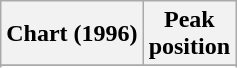<table class="wikitable sortable plainrowheaders" style="text-align:center">
<tr>
<th scope="col">Chart (1996)</th>
<th scope="col">Peak<br>position</th>
</tr>
<tr>
</tr>
<tr>
</tr>
</table>
